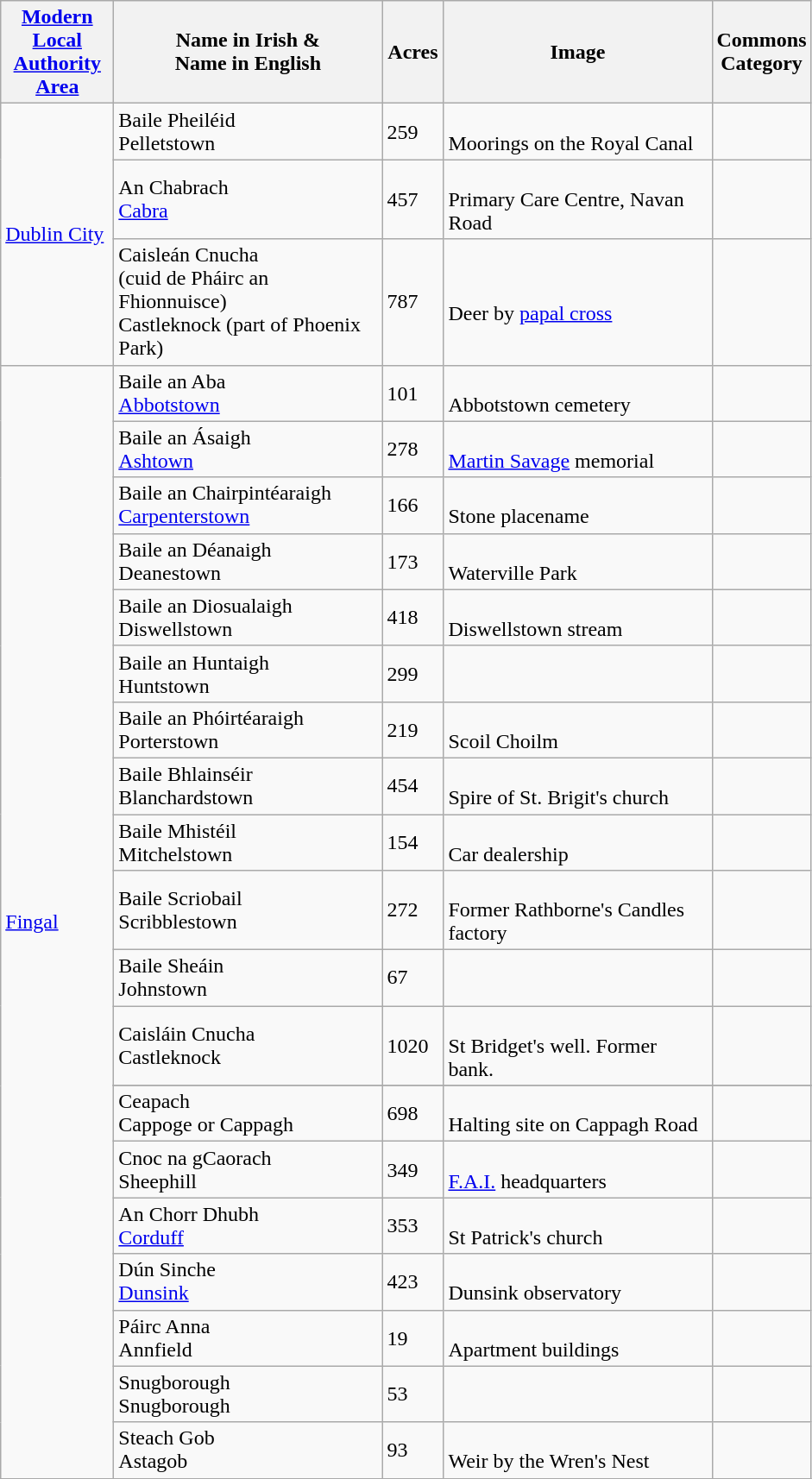<table class="wikitable">
<tr>
<th style="width:80px"><a href='#'>Modern Local Authority Area</a></th>
<th style="width:200px">Name in Irish & <br>Name in English</th>
<th style="width:40px">Acres</th>
<th style="width:200px">Image</th>
<th style="width:40px">Commons Category</th>
</tr>
<tr>
<td rowspan="3"><a href='#'>Dublin City</a></td>
<td>Baile Pheiléid<br>Pelletstown</td>
<td>259</td>
<td><br>Moorings on the Royal Canal</td>
<td></td>
</tr>
<tr>
<td>An Chabrach<br><a href='#'>Cabra</a></td>
<td>457</td>
<td><br>Primary Care Centre, Navan Road</td>
<td></td>
</tr>
<tr>
<td>Caisleán Cnucha<br>(cuid de Pháirc an Fhionnuisce)<br>Castleknock (part of Phoenix Park)</td>
<td>787</td>
<td><br>Deer by <a href='#'>papal cross</a></td>
<td></td>
</tr>
<tr>
<td rowspan="20"><a href='#'>Fingal</a></td>
<td>Baile an Aba<br><a href='#'>Abbotstown</a></td>
<td>101</td>
<td><br>Abbotstown cemetery</td>
<td></td>
</tr>
<tr>
<td>Baile an Ásaigh<br><a href='#'>Ashtown</a></td>
<td>278</td>
<td><br><a href='#'>Martin Savage</a> memorial</td>
<td></td>
</tr>
<tr>
<td>Baile an Chairpintéaraigh<br><a href='#'>Carpenterstown</a></td>
<td>166</td>
<td><br>Stone placename</td>
<td></td>
</tr>
<tr>
<td>Baile an Déanaigh<br>Deanestown</td>
<td>173</td>
<td><br>Waterville Park</td>
<td></td>
</tr>
<tr>
<td>Baile an Diosualaigh<br>Diswellstown</td>
<td>418</td>
<td><br>Diswellstown stream</td>
<td></td>
</tr>
<tr>
<td>Baile an Huntaigh<br>Huntstown</td>
<td>299</td>
<td></td>
<td></td>
</tr>
<tr>
<td>Baile an Phóirtéaraigh<br>Porterstown</td>
<td>219</td>
<td><br>Scoil Choilm</td>
<td></td>
</tr>
<tr>
<td>Baile Bhlainséir<br>Blanchardstown</td>
<td>454</td>
<td><br>Spire of St. Brigit's church</td>
<td></td>
</tr>
<tr>
<td>Baile Mhistéil<br>Mitchelstown</td>
<td>154</td>
<td><br>Car dealership</td>
<td></td>
</tr>
<tr>
<td>Baile Scriobail<br>Scribblestown</td>
<td>272</td>
<td><br>Former Rathborne's Candles factory</td>
<td></td>
</tr>
<tr>
<td>Baile Sheáin<br>Johnstown</td>
<td>67</td>
<td></td>
<td></td>
</tr>
<tr>
<td>Caisláin Cnucha<br>Castleknock</td>
<td>1020</td>
<td><br>St Bridget's well. Former bank.</td>
<td></td>
</tr>
<tr>
</tr>
<tr>
<td>Ceapach<br>Cappoge or Cappagh</td>
<td>698</td>
<td><br>Halting site on Cappagh Road</td>
<td></td>
</tr>
<tr>
<td>Cnoc na gCaorach<br>Sheephill</td>
<td>349</td>
<td><br><a href='#'>F.A.I.</a> headquarters</td>
<td></td>
</tr>
<tr>
<td>An Chorr Dhubh<br><a href='#'>Corduff</a></td>
<td>353</td>
<td><br>St Patrick's church</td>
<td></td>
</tr>
<tr>
<td>Dún Sinche<br><a href='#'>Dunsink</a></td>
<td>423</td>
<td><br>Dunsink observatory</td>
<td></td>
</tr>
<tr>
<td>Páirc Anna<br>Annfield</td>
<td>19</td>
<td><br>Apartment buildings</td>
<td></td>
</tr>
<tr>
<td>Snugborough<br>Snugborough</td>
<td>53</td>
<td></td>
<td></td>
</tr>
<tr>
<td>Steach Gob<br>Astagob</td>
<td>93</td>
<td><br>Weir by the Wren's Nest</td>
<td></td>
</tr>
<tr>
</tr>
</table>
